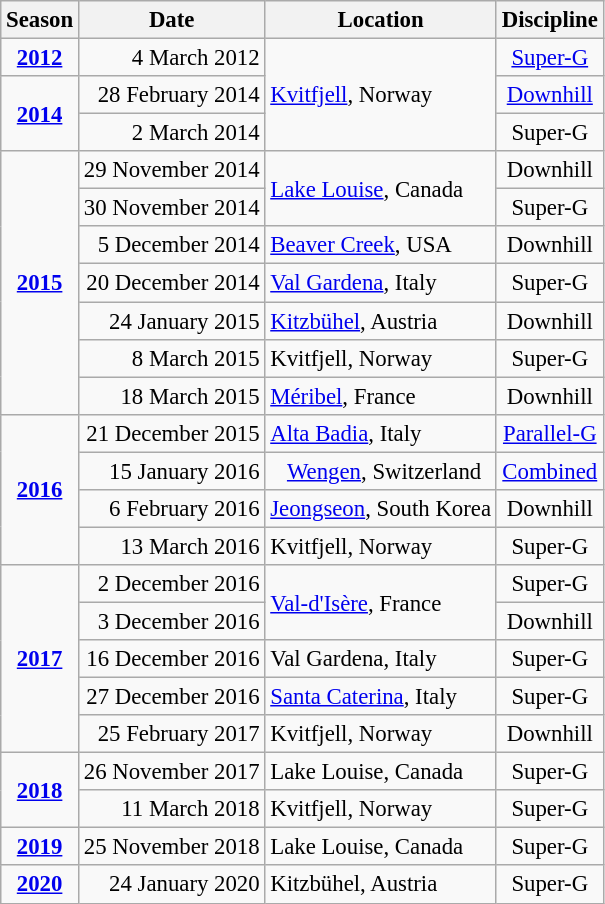<table class="wikitable" style="text-align:center; font-size:95%;">
<tr>
<th>Season</th>
<th>Date</th>
<th>Location</th>
<th>Discipline</th>
</tr>
<tr>
<td rowspan=1 align=center><strong><a href='#'>2012</a></strong></td>
<td align=right>4 March 2012</td>
<td rowspan=3 align=left> <a href='#'>Kvitfjell</a>, Norway</td>
<td><a href='#'>Super-G</a></td>
</tr>
<tr>
<td rowspan=2 align=center><strong><a href='#'>2014</a></strong></td>
<td align=right>28 February 2014</td>
<td><a href='#'>Downhill</a></td>
</tr>
<tr>
<td align=right>2 March 2014</td>
<td>Super-G</td>
</tr>
<tr>
<td rowspan=7 align=center><strong><a href='#'>2015</a></strong></td>
<td align=right>29 November 2014</td>
<td align=left rowspan=2> <a href='#'>Lake Louise</a>, Canada</td>
<td>Downhill</td>
</tr>
<tr>
<td align=right>30 November 2014</td>
<td>Super-G</td>
</tr>
<tr>
<td align=right>5 December 2014</td>
<td align=left> <a href='#'>Beaver Creek</a>, USA</td>
<td>Downhill</td>
</tr>
<tr>
<td align=right>20 December 2014</td>
<td align=left> <a href='#'>Val Gardena</a>, Italy</td>
<td>Super-G</td>
</tr>
<tr>
<td align=right>24 January 2015</td>
<td align=left> <a href='#'>Kitzbühel</a>, Austria</td>
<td>Downhill</td>
</tr>
<tr>
<td align=right>8 March 2015</td>
<td align=left> Kvitfjell, Norway</td>
<td>Super-G</td>
</tr>
<tr>
<td align=right>18 March 2015</td>
<td align=left> <a href='#'>Méribel</a>, France</td>
<td>Downhill</td>
</tr>
<tr>
<td rowspan=4 align=center><strong><a href='#'>2016</a></strong></td>
<td align=right>21 December 2015</td>
<td align=left> <a href='#'>Alta Badia</a>, Italy</td>
<td><a href='#'>Parallel-G</a></td>
</tr>
<tr>
<td align=right>15 January 2016</td>
<td align=left>   <a href='#'>Wengen</a>, Switzerland</td>
<td><a href='#'>Combined</a></td>
</tr>
<tr>
<td align=right>6 February 2016</td>
<td align=left> <a href='#'>Jeongseon</a>, South Korea</td>
<td>Downhill</td>
</tr>
<tr>
<td align=right>13 March 2016</td>
<td align=left> Kvitfjell, Norway</td>
<td>Super-G</td>
</tr>
<tr>
<td rowspan=5 align=center><strong><a href='#'>2017</a></strong></td>
<td align=right>2 December 2016</td>
<td rowspan=2 align=left> <a href='#'>Val-d'Isère</a>, France</td>
<td>Super-G</td>
</tr>
<tr>
<td align=right>3 December 2016</td>
<td>Downhill</td>
</tr>
<tr>
<td align=right>16 December 2016</td>
<td align=left> Val Gardena, Italy</td>
<td>Super-G</td>
</tr>
<tr>
<td align=right>27 December 2016</td>
<td align=left> <a href='#'>Santa Caterina</a>, Italy</td>
<td>Super-G</td>
</tr>
<tr>
<td align=right>25 February 2017</td>
<td align=left> Kvitfjell, Norway</td>
<td>Downhill</td>
</tr>
<tr>
<td rowspan=2 align=center><strong><a href='#'>2018</a></strong></td>
<td align=right>26 November 2017</td>
<td align=left> Lake Louise, Canada</td>
<td>Super-G</td>
</tr>
<tr>
<td align=right>11 March 2018</td>
<td align=left> Kvitfjell, Norway</td>
<td>Super-G</td>
</tr>
<tr>
<td rowspan=1 align=center><strong><a href='#'>2019</a></strong></td>
<td align=right>25 November 2018</td>
<td align=left> Lake Louise, Canada</td>
<td>Super-G</td>
</tr>
<tr>
<td rowspan=1 align=center><strong><a href='#'>2020</a></strong></td>
<td align=right>24 January 2020</td>
<td align=left> Kitzbühel, Austria</td>
<td>Super-G</td>
</tr>
</table>
